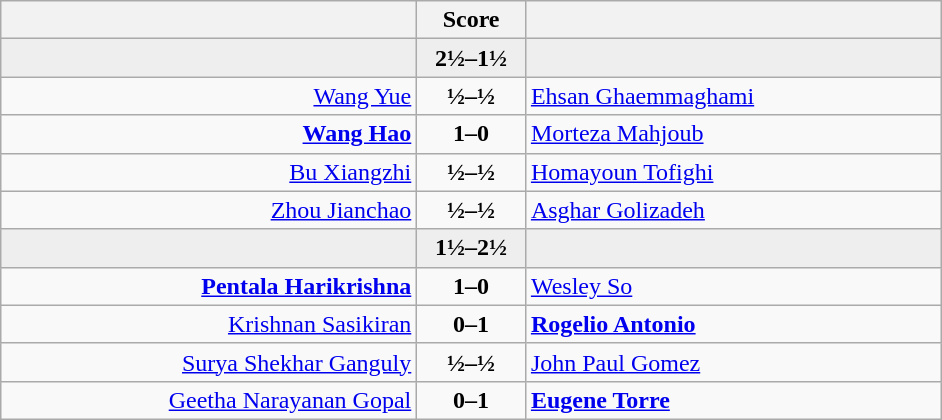<table class="wikitable" style="text-align: center; ">
<tr>
<th align="right" width="270"></th>
<th width="65">Score</th>
<th align="left" width="270"></th>
</tr>
<tr style="background:#eeeeee;">
<td align=right><strong></strong></td>
<td align=center><strong>2½–1½</strong></td>
<td align=left></td>
</tr>
<tr>
<td align=right><a href='#'>Wang Yue</a></td>
<td align=center><strong>½–½</strong></td>
<td align=left><a href='#'>Ehsan Ghaemmaghami</a></td>
</tr>
<tr>
<td align=right><strong><a href='#'>Wang Hao</a></strong></td>
<td align=center><strong>1–0</strong></td>
<td align=left><a href='#'>Morteza Mahjoub</a></td>
</tr>
<tr>
<td align=right><a href='#'>Bu Xiangzhi</a></td>
<td align=center><strong>½–½</strong></td>
<td align=left><a href='#'>Homayoun Tofighi</a></td>
</tr>
<tr>
<td align=right><a href='#'>Zhou Jianchao</a></td>
<td align=center><strong>½–½</strong></td>
<td align=left><a href='#'>Asghar Golizadeh</a></td>
</tr>
<tr style="background:#eeeeee;">
<td align=right></td>
<td align=center><strong>1½–2½</strong></td>
<td align=left><strong></strong></td>
</tr>
<tr>
<td align=right><strong><a href='#'>Pentala Harikrishna</a></strong></td>
<td align=center><strong>1–0</strong></td>
<td align=left><a href='#'>Wesley So</a></td>
</tr>
<tr>
<td align=right><a href='#'>Krishnan Sasikiran</a></td>
<td align=center><strong>0–1</strong></td>
<td align=left><strong><a href='#'>Rogelio Antonio</a></strong></td>
</tr>
<tr>
<td align=right><a href='#'>Surya Shekhar Ganguly</a></td>
<td align=center><strong>½–½</strong></td>
<td align=left><a href='#'>John Paul Gomez</a></td>
</tr>
<tr>
<td align=right><a href='#'>Geetha Narayanan Gopal</a></td>
<td align=center><strong>0–1</strong></td>
<td align=left><strong><a href='#'>Eugene Torre</a></strong></td>
</tr>
</table>
